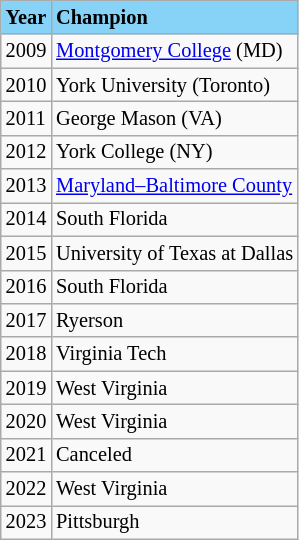<table class="wikitable" style="font-size:85%;">
<tr ! style="background-color: #87D3F8;">
<td><strong>Year</strong></td>
<td><strong>Champion</strong></td>
</tr>
<tr --->
<td>2009</td>
<td><a href='#'>Montgomery College</a> (MD)</td>
</tr>
<tr --->
<td>2010</td>
<td>York University (Toronto)</td>
</tr>
<tr --->
<td>2011</td>
<td>George Mason (VA)</td>
</tr>
<tr --->
<td>2012</td>
<td>York College (NY)</td>
</tr>
<tr --->
<td>2013</td>
<td><a href='#'>Maryland–Baltimore County</a></td>
</tr>
<tr --->
<td>2014</td>
<td>South Florida</td>
</tr>
<tr --->
<td>2015</td>
<td>University of Texas at Dallas</td>
</tr>
<tr --->
<td>2016</td>
<td>South Florida</td>
</tr>
<tr>
<td>2017</td>
<td>Ryerson</td>
</tr>
<tr>
<td>2018</td>
<td>Virginia Tech</td>
</tr>
<tr>
<td>2019</td>
<td>West Virginia</td>
</tr>
<tr --->
<td>2020</td>
<td>West Virginia</td>
</tr>
<tr>
<td>2021</td>
<td>Canceled</td>
</tr>
<tr>
<td>2022</td>
<td>West Virginia</td>
</tr>
<tr>
<td>2023</td>
<td>Pittsburgh</td>
</tr>
</table>
